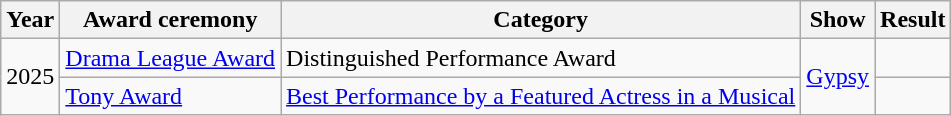<table class="wikitable">
<tr>
<th>Year</th>
<th>Award ceremony</th>
<th>Category</th>
<th>Show</th>
<th>Result</th>
</tr>
<tr>
<td rowspan="2">2025</td>
<td><a href='#'>Drama League Award</a></td>
<td>Distinguished Performance Award</td>
<td rowspan="2"><em><a href='#'></em>Gypsy<em></a></em></td>
<td></td>
</tr>
<tr>
<td><a href='#'>Tony Award</a></td>
<td><a href='#'>Best Performance by a Featured Actress in a Musical</a></td>
<td></td>
</tr>
</table>
